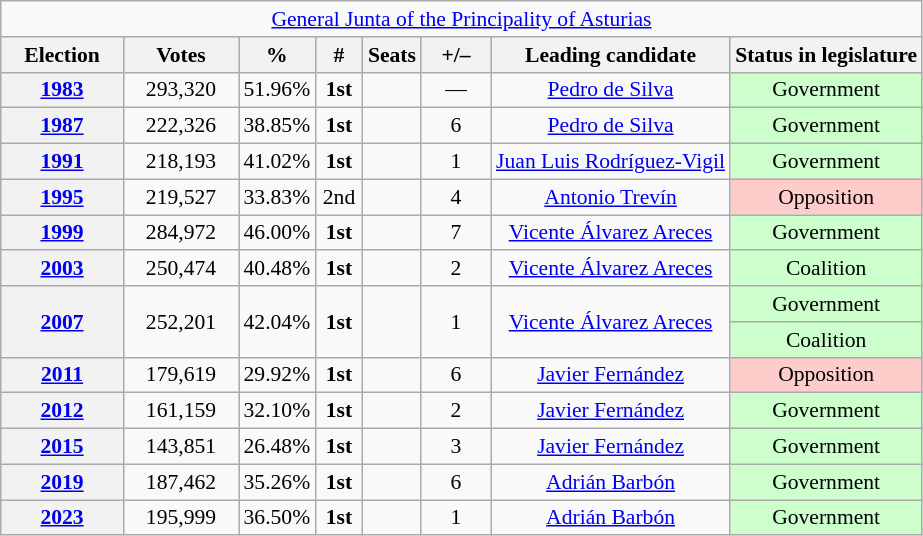<table class="wikitable" style="font-size:90%; text-align:center;">
<tr>
<td colspan="8"><a href='#'>General Junta of the Principality of Asturias</a></td>
</tr>
<tr>
<th width="75">Election</th>
<th width="70">Votes</th>
<th width="35">%</th>
<th width="25">#</th>
<th>Seats</th>
<th width="40">+/–</th>
<th>Leading candidate</th>
<th>Status in legislature</th>
</tr>
<tr>
<th><a href='#'>1983</a></th>
<td>293,320</td>
<td>51.96%</td>
<td><strong>1st</strong></td>
<td></td>
<td>—</td>
<td><a href='#'>Pedro de Silva</a></td>
<td style="background:#cfc;">Government</td>
</tr>
<tr>
<th><a href='#'>1987</a></th>
<td>222,326</td>
<td>38.85%</td>
<td><strong>1st</strong></td>
<td></td>
<td>6</td>
<td><a href='#'>Pedro de Silva</a></td>
<td style="background:#cfc;">Government</td>
</tr>
<tr>
<th><a href='#'>1991</a></th>
<td>218,193</td>
<td>41.02%</td>
<td><strong>1st</strong></td>
<td></td>
<td>1</td>
<td><a href='#'>Juan Luis Rodríguez-Vigil</a></td>
<td style="background:#cfc;">Government</td>
</tr>
<tr>
<th><a href='#'>1995</a></th>
<td>219,527</td>
<td>33.83%</td>
<td>2nd</td>
<td></td>
<td>4</td>
<td><a href='#'>Antonio Trevín</a></td>
<td style="background:#fcc;">Opposition</td>
</tr>
<tr>
<th><a href='#'>1999</a></th>
<td>284,972</td>
<td>46.00%</td>
<td><strong>1st</strong></td>
<td></td>
<td>7</td>
<td><a href='#'>Vicente Álvarez Areces</a></td>
<td style="background:#cfc;">Government</td>
</tr>
<tr>
<th><a href='#'>2003</a></th>
<td>250,474</td>
<td>40.48%</td>
<td><strong>1st</strong></td>
<td></td>
<td>2</td>
<td><a href='#'>Vicente Álvarez Areces</a></td>
<td style="background:#cfc;">Coalition</td>
</tr>
<tr>
<th rowspan="2"><a href='#'>2007</a></th>
<td rowspan="2">252,201</td>
<td rowspan="2">42.04%</td>
<td rowspan="2"><strong>1st</strong></td>
<td rowspan="2"></td>
<td rowspan="2">1</td>
<td rowspan="2"><a href='#'>Vicente Álvarez Areces</a></td>
<td style="background:#cfc;">Government </td>
</tr>
<tr>
<td style="background:#cfc;">Coalition </td>
</tr>
<tr>
<th><a href='#'>2011</a></th>
<td>179,619</td>
<td>29.92%</td>
<td><strong>1st</strong></td>
<td></td>
<td>6</td>
<td><a href='#'>Javier Fernández</a></td>
<td style="background:#fcc;">Opposition</td>
</tr>
<tr>
<th><a href='#'>2012</a></th>
<td>161,159</td>
<td>32.10%</td>
<td><strong>1st</strong></td>
<td></td>
<td>2</td>
<td><a href='#'>Javier Fernández</a></td>
<td style="background:#cfc;">Government</td>
</tr>
<tr>
<th><a href='#'>2015</a></th>
<td>143,851</td>
<td>26.48%</td>
<td><strong>1st</strong></td>
<td></td>
<td>3</td>
<td><a href='#'>Javier Fernández</a></td>
<td style="background:#cfc;">Government</td>
</tr>
<tr>
<th><a href='#'>2019</a></th>
<td>187,462</td>
<td>35.26%</td>
<td><strong>1st</strong></td>
<td></td>
<td>6</td>
<td><a href='#'>Adrián Barbón</a></td>
<td style="background:#cfc;">Government</td>
</tr>
<tr>
<th><a href='#'>2023</a></th>
<td>195,999</td>
<td>36.50%</td>
<td><strong>1st</strong></td>
<td></td>
<td>1</td>
<td><a href='#'>Adrián Barbón</a></td>
<td style="background:#cfc;">Government</td>
</tr>
</table>
